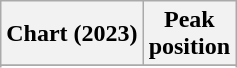<table class="wikitable sortable plainrowheaders">
<tr>
<th scope="col">Chart (2023)</th>
<th scope="col">Peak<br>position</th>
</tr>
<tr>
</tr>
<tr>
</tr>
</table>
